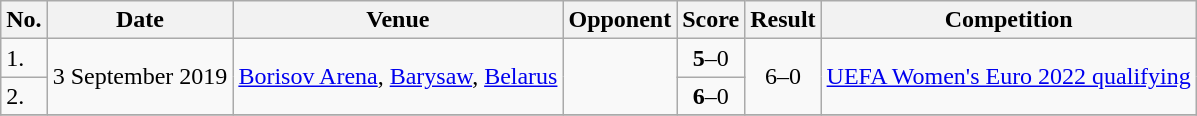<table class="wikitable">
<tr>
<th>No.</th>
<th>Date</th>
<th>Venue</th>
<th>Opponent</th>
<th>Score</th>
<th>Result</th>
<th>Competition</th>
</tr>
<tr>
<td>1.</td>
<td rowspan=2>3 September 2019</td>
<td rowspan=2><a href='#'>Borisov Arena</a>, <a href='#'>Barysaw</a>, <a href='#'>Belarus</a></td>
<td rowspan=2></td>
<td align=center><strong>5</strong>–0</td>
<td rowspan=2 align=center>6–0</td>
<td rowspan=2><a href='#'>UEFA Women's Euro 2022 qualifying</a></td>
</tr>
<tr>
<td>2.</td>
<td align=center><strong>6</strong>–0</td>
</tr>
<tr>
</tr>
</table>
